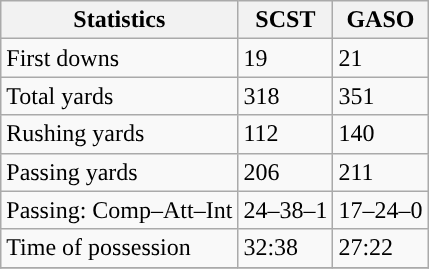<table class="wikitable" style="float: left;">
<tr>
<th>Statistics</th>
<th>SCST</th>
<th>GASO</th>
</tr>
<tr>
<td>First downs</td>
<td>19</td>
<td>21</td>
</tr>
<tr>
<td>Total yards</td>
<td>318</td>
<td>351</td>
</tr>
<tr>
<td>Rushing yards</td>
<td>112</td>
<td>140</td>
</tr>
<tr>
<td>Passing yards</td>
<td>206</td>
<td>211</td>
</tr>
<tr>
<td>Passing: Comp–Att–Int</td>
<td>24–38–1</td>
<td>17–24–0</td>
</tr>
<tr>
<td>Time of possession</td>
<td>32:38</td>
<td>27:22</td>
</tr>
<tr>
</tr>
</table>
